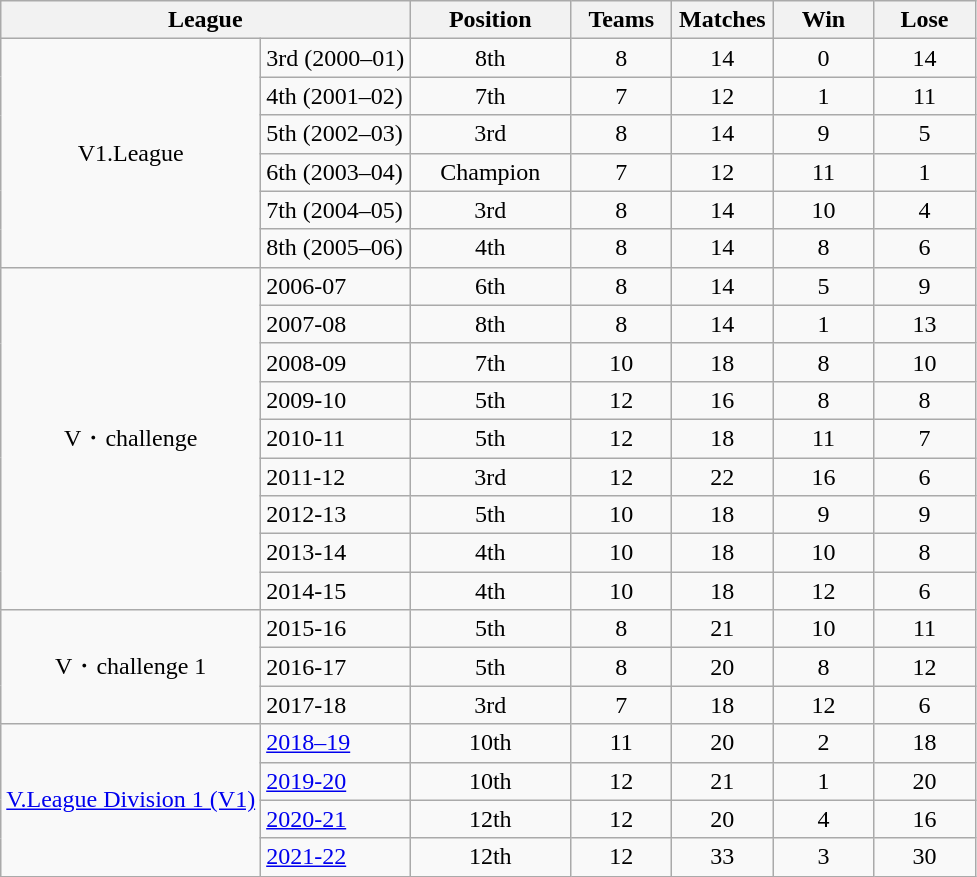<table class="wikitable" border="1">
<tr>
<th width=200 colspan=2>League</th>
<th width=100>Position</th>
<th width=60 align=center>Teams</th>
<th width=60>Matches</th>
<th width=60>Win</th>
<th width=60>Lose</th>
</tr>
<tr>
<td align=center rowspan=6>V1.League</td>
<td>3rd (2000–01)</td>
<td align=center>8th</td>
<td align=center>8</td>
<td align=center>14</td>
<td align=center>0</td>
<td align=center>14</td>
</tr>
<tr>
<td>4th (2001–02)</td>
<td align=center>7th</td>
<td align=center>7</td>
<td align=center>12</td>
<td align=center>1</td>
<td align=center>11</td>
</tr>
<tr>
<td>5th (2002–03)</td>
<td align=center>3rd</td>
<td align=center>8</td>
<td align=center>14</td>
<td align=center>9</td>
<td align=center>5</td>
</tr>
<tr>
<td>6th (2003–04)</td>
<td align=center>Champion</td>
<td align=center>7</td>
<td align=center>12</td>
<td align=center>11</td>
<td align=center>1</td>
</tr>
<tr>
<td>7th (2004–05)</td>
<td align=center>3rd</td>
<td align=center>8</td>
<td align=center>14</td>
<td align=center>10</td>
<td align=center>4</td>
</tr>
<tr>
<td>8th (2005–06)</td>
<td align=center>4th</td>
<td align=center>8</td>
<td align=center>14</td>
<td align=center>8</td>
<td align=center>6</td>
</tr>
<tr>
<td align=center rowspan=9>V・challenge</td>
<td>2006-07</td>
<td align=center>6th</td>
<td align=center>8</td>
<td align=center>14</td>
<td align=center>5</td>
<td align=center>9</td>
</tr>
<tr>
<td>2007-08</td>
<td align=center>8th</td>
<td align=center>8</td>
<td align=center>14</td>
<td align=center>1</td>
<td align=center>13</td>
</tr>
<tr>
<td>2008-09</td>
<td align=center>7th</td>
<td align=center>10</td>
<td align=center>18</td>
<td align=center>8</td>
<td align=center>10</td>
</tr>
<tr>
<td>2009-10</td>
<td align=center>5th</td>
<td align=center>12</td>
<td align=center>16</td>
<td align=center>8</td>
<td align=center>8</td>
</tr>
<tr>
<td>2010-11</td>
<td align=center>5th</td>
<td align=center>12</td>
<td align=center>18</td>
<td align=center>11</td>
<td align=center>7</td>
</tr>
<tr>
<td>2011-12</td>
<td align=center>3rd</td>
<td align=center>12</td>
<td align=center>22</td>
<td align=center>16</td>
<td align=center>6</td>
</tr>
<tr>
<td>2012-13</td>
<td align=center>5th</td>
<td align=center>10</td>
<td align=center>18</td>
<td align=center>9</td>
<td align=center>9</td>
</tr>
<tr>
<td>2013-14</td>
<td align=center>4th</td>
<td align=center>10</td>
<td align=center>18</td>
<td align=center>10</td>
<td align=center>8</td>
</tr>
<tr>
<td>2014-15</td>
<td align=center>4th</td>
<td align=center>10</td>
<td align=center>18</td>
<td align=center>12</td>
<td align=center>6</td>
</tr>
<tr>
<td align=center rowspan=3>V・challenge 1</td>
<td>2015-16</td>
<td align=center>5th</td>
<td align=center>8</td>
<td align=center>21</td>
<td align=center>10</td>
<td align=center>11</td>
</tr>
<tr>
<td>2016-17</td>
<td align=center>5th</td>
<td align=center>8</td>
<td align=center>20</td>
<td align=center>8</td>
<td align=center>12</td>
</tr>
<tr>
<td>2017-18</td>
<td align=center>3rd</td>
<td align=center>7</td>
<td align=center>18</td>
<td align=center>12</td>
<td align=center>6</td>
</tr>
<tr>
<td align=center rowspan=4><a href='#'>V.League Division 1 (V1)</a></td>
<td><a href='#'>2018–19</a></td>
<td align=center>10th</td>
<td align=center>11</td>
<td align=center>20</td>
<td align=center>2</td>
<td align=center>18</td>
</tr>
<tr>
<td><a href='#'>2019-20</a></td>
<td align=center>10th</td>
<td align=center>12</td>
<td align=center>21</td>
<td align=center>1</td>
<td align=center>20</td>
</tr>
<tr>
<td><a href='#'>2020-21</a></td>
<td align=center>12th</td>
<td align=center>12</td>
<td align=center>20</td>
<td align=center>4</td>
<td align=center>16</td>
</tr>
<tr>
<td><a href='#'>2021-22</a></td>
<td align=center>12th</td>
<td align=center>12</td>
<td align=center>33</td>
<td align=center>3</td>
<td align=center>30</td>
</tr>
</table>
